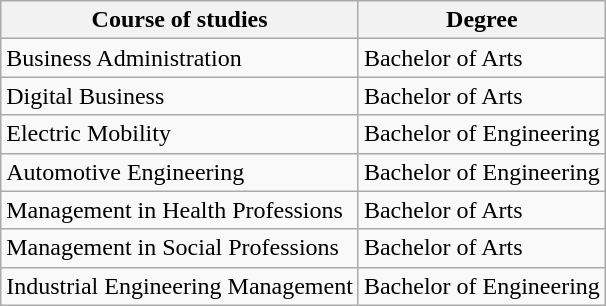<table class="wikitable">
<tr>
<th>Course of studies</th>
<th>Degree</th>
</tr>
<tr>
<td>Business Administration</td>
<td>Bachelor of Arts</td>
</tr>
<tr>
<td>Digital Business</td>
<td>Bachelor of Arts</td>
</tr>
<tr>
<td>Electric Mobility</td>
<td>Bachelor of Engineering</td>
</tr>
<tr>
<td>Automotive Engineering</td>
<td>Bachelor of Engineering</td>
</tr>
<tr>
<td>Management in Health Professions</td>
<td>Bachelor of Arts</td>
</tr>
<tr>
<td>Management in Social Professions</td>
<td>Bachelor of Arts</td>
</tr>
<tr>
<td>Industrial Engineering Management</td>
<td>Bachelor of Engineering</td>
</tr>
</table>
